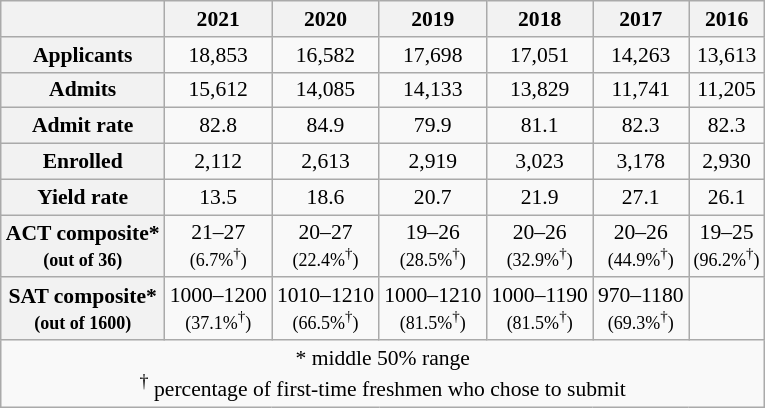<table class="wikitable" style="text-align:center; float:left; font-size:90%; margin:10px">
<tr>
<th></th>
<th>2021</th>
<th>2020</th>
<th>2019</th>
<th>2018</th>
<th>2017</th>
<th>2016</th>
</tr>
<tr>
<th>Applicants</th>
<td>18,853</td>
<td>16,582</td>
<td>17,698</td>
<td>17,051</td>
<td>14,263</td>
<td>13,613</td>
</tr>
<tr>
<th>Admits</th>
<td>15,612</td>
<td>14,085</td>
<td>14,133</td>
<td>13,829</td>
<td>11,741</td>
<td>11,205</td>
</tr>
<tr>
<th>Admit rate</th>
<td>82.8</td>
<td>84.9</td>
<td>79.9</td>
<td>81.1</td>
<td>82.3</td>
<td>82.3</td>
</tr>
<tr>
<th>Enrolled</th>
<td>2,112</td>
<td>2,613</td>
<td>2,919</td>
<td>3,023</td>
<td>3,178</td>
<td>2,930</td>
</tr>
<tr>
<th>Yield rate</th>
<td>13.5</td>
<td>18.6</td>
<td>20.7</td>
<td>21.9</td>
<td>27.1</td>
<td>26.1</td>
</tr>
<tr>
<th>ACT composite*<br><small>(out of 36)</small></th>
<td>21–27<br><small>(6.7%<sup>†</sup>)</small></td>
<td>20–27<br><small>(22.4%<sup>†</sup>)</small></td>
<td>19–26<br><small>(28.5%<sup>†</sup>)</small></td>
<td>20–26<br><small>(32.9%<sup>†</sup>)</small></td>
<td>20–26<br><small>(44.9%<sup>†</sup>)</small></td>
<td>19–25<br><small>(96.2%<sup>†</sup>)</small></td>
</tr>
<tr>
<th>SAT composite*<br><small>(out of 1600)</small></th>
<td>1000–1200<br><small>(37.1%<sup>†</sup>)</small></td>
<td>1010–1210<br><small>(66.5%<sup>†</sup>)</small></td>
<td>1000–1210<br><small>(81.5%<sup>†</sup>)</small></td>
<td>1000–1190<br><small>(81.5%<sup>†</sup>)</small></td>
<td>970–1180<br><small>(69.3%<sup>†</sup>)</small></td>
<td></td>
</tr>
<tr>
<td colspan=7>* middle 50% range<br> <sup>†</sup> percentage of first-time freshmen who chose to submit</td>
</tr>
</table>
